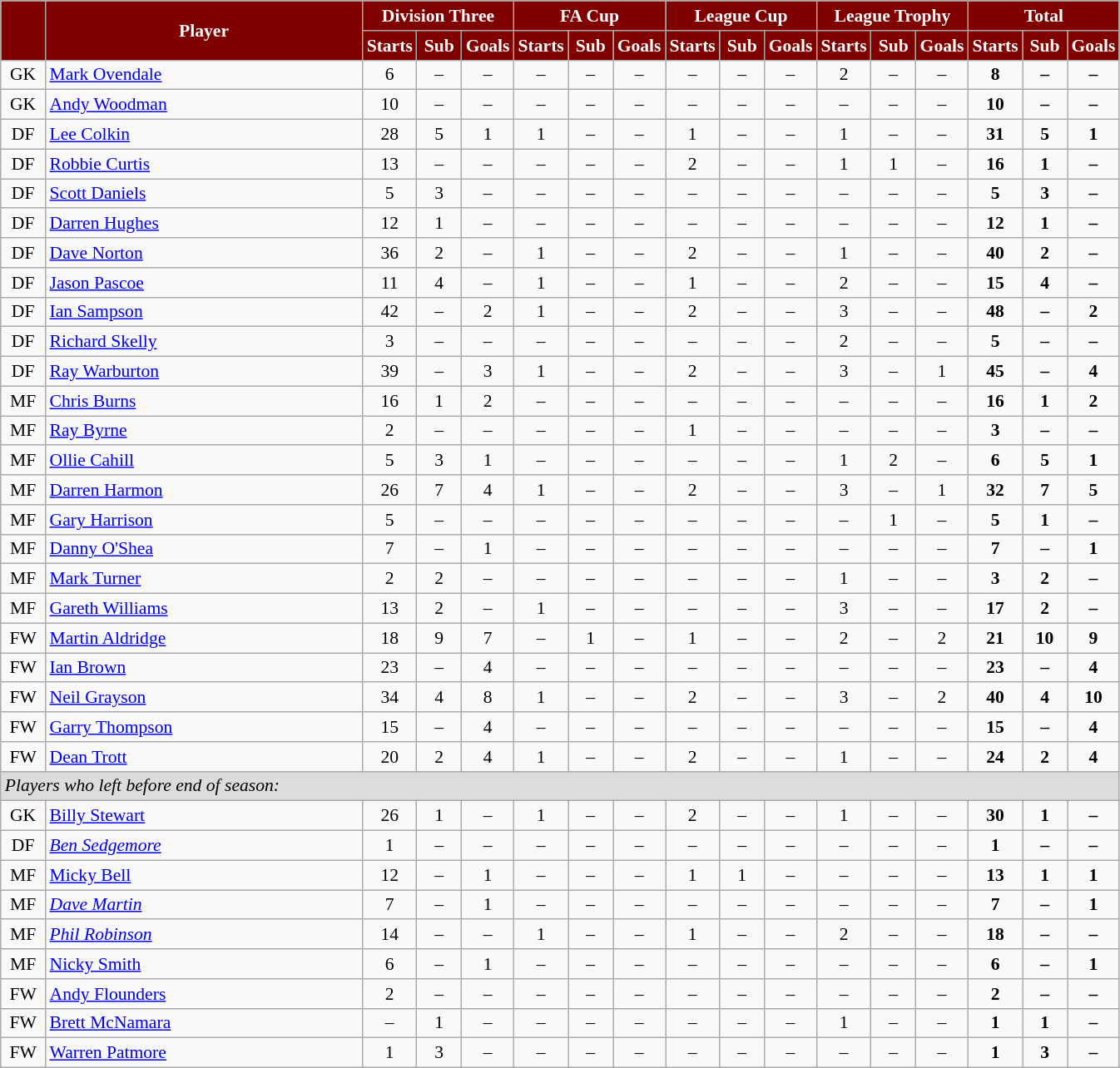<table class="wikitable"  style="text-align:center; font-size:90%; width:71%;">
<tr>
<th rowspan="2" style="background:maroon; color:white;  width: 4%"></th>
<th rowspan="2" style="background:maroon; color:white; ">Player</th>
<th colspan="3" style="background:maroon; color:white; ">Division Three</th>
<th colspan="3" style="background:maroon; color:white; ">FA Cup</th>
<th colspan="3" style="background:maroon; color:white; ">League Cup</th>
<th colspan="3" style="background:maroon; color:white; ">League Trophy</th>
<th colspan="3" style="background:maroon; color:white; ">Total</th>
</tr>
<tr>
<th style="background:maroon; color:white;  width: 4%;">Starts</th>
<th style="background:maroon; color:white;  width: 4%;">Sub</th>
<th style="background:maroon; color:white;  width: 4%;">Goals</th>
<th style="background:maroon; color:white;  width: 4%;">Starts</th>
<th style="background:maroon; color:white;  width: 4%;">Sub</th>
<th style="background:maroon; color:white;  width: 4%;">Goals</th>
<th style="background:maroon; color:white;  width: 4%;">Starts</th>
<th style="background:maroon; color:white;  width: 4%;">Sub</th>
<th style="background:maroon; color:white;  width: 4%;">Goals</th>
<th style="background:maroon; color:white;  width: 4%;">Starts</th>
<th style="background:maroon; color:white;  width: 4%;">Sub</th>
<th style="background:maroon; color:white;  width: 4%;">Goals</th>
<th style="background:maroon; color:white;  width: 4%;">Starts</th>
<th style="background:maroon; color:white;  width: 4%;">Sub</th>
<th style="background:maroon; color:white;  width: 4%;">Goals</th>
</tr>
<tr>
<td>GK</td>
<td style="text-align:left;"><a href='#'>Mark Ovendale</a></td>
<td>6</td>
<td>–</td>
<td>–</td>
<td>–</td>
<td>–</td>
<td>–</td>
<td>–</td>
<td>–</td>
<td>–</td>
<td>2</td>
<td>–</td>
<td>–</td>
<td><strong>8</strong></td>
<td><strong>–</strong></td>
<td><strong>–</strong></td>
</tr>
<tr>
<td>GK</td>
<td style="text-align:left;"><a href='#'>Andy Woodman</a></td>
<td>10</td>
<td>–</td>
<td>–</td>
<td>–</td>
<td>–</td>
<td>–</td>
<td>–</td>
<td>–</td>
<td>–</td>
<td>–</td>
<td>–</td>
<td>–</td>
<td><strong>10</strong></td>
<td><strong>–</strong></td>
<td><strong>–</strong></td>
</tr>
<tr>
<td>DF</td>
<td style="text-align:left;"><a href='#'>Lee Colkin</a></td>
<td>28</td>
<td>5</td>
<td>1</td>
<td>1</td>
<td>–</td>
<td>–</td>
<td>1</td>
<td>–</td>
<td>–</td>
<td>1</td>
<td>–</td>
<td>–</td>
<td><strong>31</strong></td>
<td><strong>5</strong></td>
<td><strong>1</strong></td>
</tr>
<tr>
<td>DF</td>
<td style="text-align:left;"><a href='#'>Robbie Curtis</a></td>
<td>13</td>
<td>–</td>
<td>–</td>
<td>–</td>
<td>–</td>
<td>–</td>
<td>2</td>
<td>–</td>
<td>–</td>
<td>1</td>
<td>1</td>
<td>–</td>
<td><strong>16</strong></td>
<td><strong>1</strong></td>
<td><strong>–</strong></td>
</tr>
<tr>
<td>DF</td>
<td style="text-align:left;"><a href='#'>Scott Daniels</a></td>
<td>5</td>
<td>3</td>
<td>–</td>
<td>–</td>
<td>–</td>
<td>–</td>
<td>–</td>
<td>–</td>
<td>–</td>
<td>–</td>
<td>–</td>
<td>–</td>
<td><strong>5</strong></td>
<td><strong>3</strong></td>
<td><strong>–</strong></td>
</tr>
<tr>
<td>DF</td>
<td style="text-align:left;"><a href='#'>Darren Hughes</a></td>
<td>12</td>
<td>1</td>
<td>–</td>
<td>–</td>
<td>–</td>
<td>–</td>
<td>–</td>
<td>–</td>
<td>–</td>
<td>–</td>
<td>–</td>
<td>–</td>
<td><strong>12</strong></td>
<td><strong>1</strong></td>
<td><strong>–</strong></td>
</tr>
<tr>
<td>DF</td>
<td style="text-align:left;"><a href='#'>Dave Norton</a></td>
<td>36</td>
<td>2</td>
<td>–</td>
<td>1</td>
<td>–</td>
<td>–</td>
<td>2</td>
<td>–</td>
<td>–</td>
<td>1</td>
<td>–</td>
<td>–</td>
<td><strong>40</strong></td>
<td><strong>2</strong></td>
<td><strong>–</strong></td>
</tr>
<tr>
<td>DF</td>
<td style="text-align:left;"><a href='#'>Jason Pascoe</a></td>
<td>11</td>
<td>4</td>
<td>–</td>
<td>1</td>
<td>–</td>
<td>–</td>
<td>1</td>
<td>–</td>
<td>–</td>
<td>2</td>
<td>–</td>
<td>–</td>
<td><strong>15</strong></td>
<td><strong>4</strong></td>
<td><strong>–</strong></td>
</tr>
<tr>
<td>DF</td>
<td style="text-align:left;"><a href='#'>Ian Sampson</a></td>
<td>42</td>
<td>–</td>
<td>2</td>
<td>1</td>
<td>–</td>
<td>–</td>
<td>2</td>
<td>–</td>
<td>–</td>
<td>3</td>
<td>–</td>
<td>–</td>
<td><strong>48</strong></td>
<td><strong>–</strong></td>
<td><strong>2</strong></td>
</tr>
<tr>
<td>DF</td>
<td style="text-align:left;"><a href='#'>Richard Skelly</a></td>
<td>3</td>
<td>–</td>
<td>–</td>
<td>–</td>
<td>–</td>
<td>–</td>
<td>–</td>
<td>–</td>
<td>–</td>
<td>2</td>
<td>–</td>
<td>–</td>
<td><strong>5</strong></td>
<td><strong>–</strong></td>
<td><strong>–</strong></td>
</tr>
<tr>
<td>DF</td>
<td style="text-align:left;"><a href='#'>Ray Warburton</a></td>
<td>39</td>
<td>–</td>
<td>3</td>
<td>1</td>
<td>–</td>
<td>–</td>
<td>2</td>
<td>–</td>
<td>–</td>
<td>3</td>
<td>–</td>
<td>1</td>
<td><strong>45</strong></td>
<td><strong>–</strong></td>
<td><strong>4</strong></td>
</tr>
<tr>
<td>MF</td>
<td style="text-align:left;"><a href='#'>Chris Burns</a></td>
<td>16</td>
<td>1</td>
<td>2</td>
<td>–</td>
<td>–</td>
<td>–</td>
<td>–</td>
<td>–</td>
<td>–</td>
<td>–</td>
<td>–</td>
<td>–</td>
<td><strong>16</strong></td>
<td><strong>1</strong></td>
<td><strong>2</strong></td>
</tr>
<tr>
<td>MF</td>
<td style="text-align:left;"><a href='#'>Ray Byrne</a></td>
<td>2</td>
<td>–</td>
<td>–</td>
<td>–</td>
<td>–</td>
<td>–</td>
<td>1</td>
<td>–</td>
<td>–</td>
<td>–</td>
<td>–</td>
<td>–</td>
<td><strong>3</strong></td>
<td><strong>–</strong></td>
<td><strong>–</strong></td>
</tr>
<tr>
<td>MF</td>
<td style="text-align:left;"><a href='#'>Ollie Cahill</a></td>
<td>5</td>
<td>3</td>
<td>1</td>
<td>–</td>
<td>–</td>
<td>–</td>
<td>–</td>
<td>–</td>
<td>–</td>
<td>1</td>
<td>2</td>
<td>–</td>
<td><strong>6</strong></td>
<td><strong>5</strong></td>
<td><strong>1</strong></td>
</tr>
<tr>
<td>MF</td>
<td style="text-align:left;"><a href='#'>Darren Harmon</a></td>
<td>26</td>
<td>7</td>
<td>4</td>
<td>1</td>
<td>–</td>
<td>–</td>
<td>2</td>
<td>–</td>
<td>–</td>
<td>3</td>
<td>–</td>
<td>1</td>
<td><strong>32</strong></td>
<td><strong>7</strong></td>
<td><strong>5</strong></td>
</tr>
<tr>
<td>MF</td>
<td style="text-align:left;"><a href='#'>Gary Harrison</a></td>
<td>5</td>
<td>–</td>
<td>–</td>
<td>–</td>
<td>–</td>
<td>–</td>
<td>–</td>
<td>–</td>
<td>–</td>
<td>–</td>
<td>1</td>
<td>–</td>
<td><strong>5</strong></td>
<td><strong>1</strong></td>
<td><strong>–</strong></td>
</tr>
<tr>
<td>MF</td>
<td style="text-align:left;"><a href='#'>Danny O'Shea</a></td>
<td>7</td>
<td>–</td>
<td>1</td>
<td>–</td>
<td>–</td>
<td>–</td>
<td>–</td>
<td>–</td>
<td>–</td>
<td>–</td>
<td>–</td>
<td>–</td>
<td><strong>7</strong></td>
<td><strong>–</strong></td>
<td><strong>1</strong></td>
</tr>
<tr>
<td>MF</td>
<td style="text-align:left;"><a href='#'>Mark Turner</a></td>
<td>2</td>
<td>2</td>
<td>–</td>
<td>–</td>
<td>–</td>
<td>–</td>
<td>–</td>
<td>–</td>
<td>–</td>
<td>1</td>
<td>–</td>
<td>–</td>
<td><strong>3</strong></td>
<td><strong>2</strong></td>
<td><strong>–</strong></td>
</tr>
<tr>
<td>MF</td>
<td style="text-align:left;"><a href='#'>Gareth Williams</a></td>
<td>13</td>
<td>2</td>
<td>–</td>
<td>1</td>
<td>–</td>
<td>–</td>
<td>–</td>
<td>–</td>
<td>–</td>
<td>3</td>
<td>–</td>
<td>–</td>
<td><strong>17</strong></td>
<td><strong>2</strong></td>
<td><strong>–</strong></td>
</tr>
<tr>
<td>FW</td>
<td style="text-align:left;"><a href='#'>Martin Aldridge</a></td>
<td>18</td>
<td>9</td>
<td>7</td>
<td>–</td>
<td>1</td>
<td>–</td>
<td>1</td>
<td>–</td>
<td>–</td>
<td>2</td>
<td>–</td>
<td>2</td>
<td><strong>21</strong></td>
<td><strong>10</strong></td>
<td><strong>9</strong></td>
</tr>
<tr>
<td>FW</td>
<td style="text-align:left;"><a href='#'>Ian Brown</a></td>
<td>23</td>
<td>–</td>
<td>4</td>
<td>–</td>
<td>–</td>
<td>–</td>
<td>–</td>
<td>–</td>
<td>–</td>
<td>–</td>
<td>–</td>
<td>–</td>
<td><strong>23</strong></td>
<td><strong>–</strong></td>
<td><strong>4</strong></td>
</tr>
<tr>
<td>FW</td>
<td style="text-align:left;"><a href='#'>Neil Grayson</a></td>
<td>34</td>
<td>4</td>
<td>8</td>
<td>1</td>
<td>–</td>
<td>–</td>
<td>2</td>
<td>–</td>
<td>–</td>
<td>3</td>
<td>–</td>
<td>2</td>
<td><strong>40</strong></td>
<td><strong>4</strong></td>
<td><strong>10</strong></td>
</tr>
<tr>
<td>FW</td>
<td style="text-align:left;"><a href='#'>Garry Thompson</a></td>
<td>15</td>
<td>–</td>
<td>4</td>
<td>–</td>
<td>–</td>
<td>–</td>
<td>–</td>
<td>–</td>
<td>–</td>
<td>–</td>
<td>–</td>
<td>–</td>
<td><strong>15</strong></td>
<td><strong>–</strong></td>
<td><strong>4</strong></td>
</tr>
<tr>
<td>FW</td>
<td style="text-align:left;"><a href='#'>Dean Trott</a></td>
<td>20</td>
<td>2</td>
<td>4</td>
<td>1</td>
<td>–</td>
<td>–</td>
<td>2</td>
<td>–</td>
<td>–</td>
<td>1</td>
<td>–</td>
<td>–</td>
<td><strong>24</strong></td>
<td><strong>2</strong></td>
<td><strong>4</strong></td>
</tr>
<tr>
<td colspan="20" style="background:#dcdcdc; text-align:left;"><em>Players who left before end of season:</em></td>
</tr>
<tr>
<td>GK</td>
<td style="text-align:left;"><a href='#'>Billy Stewart</a></td>
<td>26</td>
<td>1</td>
<td>–</td>
<td>1</td>
<td>–</td>
<td>–</td>
<td>2</td>
<td>–</td>
<td>–</td>
<td>1</td>
<td>–</td>
<td>–</td>
<td><strong>30</strong></td>
<td><strong>1</strong></td>
<td><strong>–</strong></td>
</tr>
<tr>
<td>DF</td>
<td style="text-align:left;"><em><a href='#'>Ben Sedgemore</a></em></td>
<td>1</td>
<td>–</td>
<td>–</td>
<td>–</td>
<td>–</td>
<td>–</td>
<td>–</td>
<td>–</td>
<td>–</td>
<td>–</td>
<td>–</td>
<td>–</td>
<td><strong>1</strong></td>
<td><strong>–</strong></td>
<td><strong>–</strong></td>
</tr>
<tr>
<td>MF</td>
<td style="text-align:left;"><a href='#'>Micky Bell</a></td>
<td>12</td>
<td>–</td>
<td>1</td>
<td>–</td>
<td>–</td>
<td>–</td>
<td>1</td>
<td>1</td>
<td>–</td>
<td>–</td>
<td>–</td>
<td>–</td>
<td><strong>13</strong></td>
<td><strong>1</strong></td>
<td><strong>1</strong></td>
</tr>
<tr>
<td>MF</td>
<td style="text-align:left;"><em><a href='#'>Dave Martin</a></em></td>
<td>7</td>
<td>–</td>
<td>1</td>
<td>–</td>
<td>–</td>
<td>–</td>
<td>–</td>
<td>–</td>
<td>–</td>
<td>–</td>
<td>–</td>
<td>–</td>
<td><strong>7</strong></td>
<td><strong>–</strong></td>
<td><strong>1</strong></td>
</tr>
<tr>
<td>MF</td>
<td style="text-align:left;"><em><a href='#'>Phil Robinson</a></em></td>
<td>14</td>
<td>–</td>
<td>–</td>
<td>1</td>
<td>–</td>
<td>–</td>
<td>1</td>
<td>–</td>
<td>–</td>
<td>2</td>
<td>–</td>
<td>–</td>
<td><strong>18</strong></td>
<td><strong>–</strong></td>
<td><strong>–</strong></td>
</tr>
<tr>
<td>MF</td>
<td style="text-align:left;"><a href='#'>Nicky Smith</a></td>
<td>6</td>
<td>–</td>
<td>1</td>
<td>–</td>
<td>–</td>
<td>–</td>
<td>–</td>
<td>–</td>
<td>–</td>
<td>–</td>
<td>–</td>
<td>–</td>
<td><strong>6</strong></td>
<td><strong>–</strong></td>
<td><strong>1</strong></td>
</tr>
<tr>
<td>FW</td>
<td style="text-align:left;"><a href='#'>Andy Flounders</a></td>
<td>2</td>
<td>–</td>
<td>–</td>
<td>–</td>
<td>–</td>
<td>–</td>
<td>–</td>
<td>–</td>
<td>–</td>
<td>–</td>
<td>–</td>
<td>–</td>
<td><strong>2</strong></td>
<td><strong>–</strong></td>
<td><strong>–</strong></td>
</tr>
<tr>
<td>FW</td>
<td style="text-align:left;"><a href='#'>Brett McNamara</a></td>
<td>–</td>
<td>1</td>
<td>–</td>
<td>–</td>
<td>–</td>
<td>–</td>
<td>–</td>
<td>–</td>
<td>–</td>
<td>1</td>
<td>–</td>
<td>–</td>
<td><strong>1</strong></td>
<td><strong>1</strong></td>
<td><strong>–</strong></td>
</tr>
<tr>
<td>FW</td>
<td style="text-align:left;"><a href='#'>Warren Patmore</a></td>
<td>1</td>
<td>3</td>
<td>–</td>
<td>–</td>
<td>–</td>
<td>–</td>
<td>–</td>
<td>–</td>
<td>–</td>
<td>–</td>
<td>–</td>
<td>–</td>
<td><strong>1</strong></td>
<td><strong>3</strong></td>
<td><strong>–</strong></td>
</tr>
</table>
